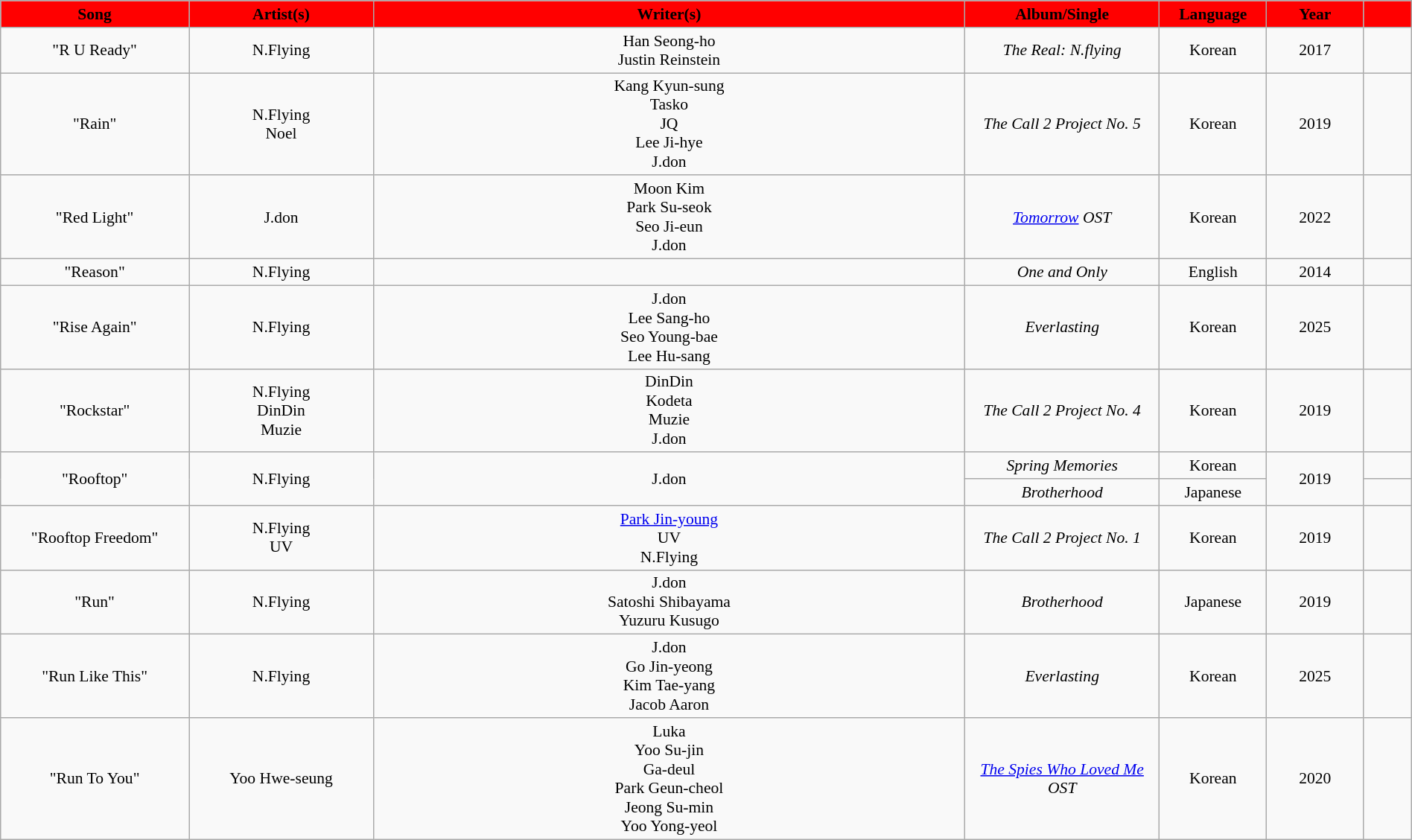<table class="wikitable" style="margin:0.5em auto; clear:both; font-size:.9em; text-align:center; width:100%">
<tr>
<th style="width:200px; background:#FF0000;">Song</th>
<th style="width:200px; background:#FF0000;">Artist(s)</th>
<th style="width:700px; background:#FF0000;">Writer(s)</th>
<th style="width:200px; background:#FF0000;">Album/Single</th>
<th style="width:100px; background:#FF0000;">Language</th>
<th style="width:100px; background:#FF0000;">Year</th>
<th style="width:50px;  background:#FF0000;"></th>
</tr>
<tr>
<td>"R U Ready"</td>
<td>N.Flying</td>
<td>Han Seong-ho <br> Justin Reinstein</td>
<td><em>The Real: N.flying</em></td>
<td>Korean</td>
<td>2017</td>
<td></td>
</tr>
<tr>
<td>"Rain"</td>
<td>N.Flying <br> Noel</td>
<td>Kang Kyun-sung <br> Tasko <br> JQ <br> Lee Ji-hye <br> J.don</td>
<td><em>The Call 2 Project No. 5</em></td>
<td>Korean</td>
<td>2019</td>
<td></td>
</tr>
<tr>
<td>"Red Light"</td>
<td>J.don</td>
<td>Moon Kim <br> Park Su-seok <br> Seo Ji-eun <br> J.don</td>
<td><em><a href='#'>Tomorrow</a> OST</em></td>
<td>Korean</td>
<td>2022</td>
<td></td>
</tr>
<tr>
<td>"Reason"</td>
<td>N.Flying</td>
<td></td>
<td><em>One and Only</em></td>
<td>English</td>
<td>2014</td>
<td></td>
</tr>
<tr>
<td>"Rise Again" </td>
<td>N.Flying</td>
<td>J.don <br> Lee Sang-ho <br> Seo Young-bae <br> Lee Hu-sang</td>
<td><em>Everlasting</em></td>
<td>Korean</td>
<td>2025</td>
<td></td>
</tr>
<tr>
<td>"Rockstar"</td>
<td>N.Flying <br> DinDin <br> Muzie</td>
<td>DinDin <br> Kodeta <br> Muzie <br> J.don</td>
<td><em>The Call 2 Project No. 4</em></td>
<td>Korean</td>
<td>2019</td>
<td></td>
</tr>
<tr>
<td rowspan=2>"Rooftop" </td>
<td rowspan=2>N.Flying</td>
<td rowspan=2>J.don</td>
<td><em>Spring Memories</em></td>
<td>Korean</td>
<td rowspan=2>2019</td>
<td></td>
</tr>
<tr>
<td><em>Brotherhood</em></td>
<td>Japanese</td>
<td></td>
</tr>
<tr>
<td>"Rooftop Freedom" </td>
<td>N.Flying <br> UV</td>
<td><a href='#'>Park Jin-young</a> <br> UV <br> N.Flying</td>
<td><em>The Call 2 Project No. 1</em></td>
<td>Korean</td>
<td>2019</td>
<td></td>
</tr>
<tr>
<td>"Run"</td>
<td>N.Flying</td>
<td>J.don <br> Satoshi Shibayama <br> Yuzuru Kusugo</td>
<td><em>Brotherhood</em></td>
<td>Japanese</td>
<td>2019</td>
<td></td>
</tr>
<tr>
<td>"Run Like This"</td>
<td>N.Flying</td>
<td>J.don <br> Go Jin-yeong <br> Kim Tae-yang <br> Jacob Aaron</td>
<td><em>Everlasting</em></td>
<td>Korean</td>
<td>2025</td>
<td></td>
</tr>
<tr>
<td>"Run To You"</td>
<td>Yoo Hwe-seung</td>
<td>Luka <br> Yoo Su-jin <br> Ga-deul <br> Park Geun-cheol <br> Jeong Su-min <br> Yoo Yong-yeol</td>
<td><em><a href='#'>The Spies Who Loved Me</a> OST</em></td>
<td>Korean</td>
<td>2020</td>
<td></td>
</tr>
</table>
